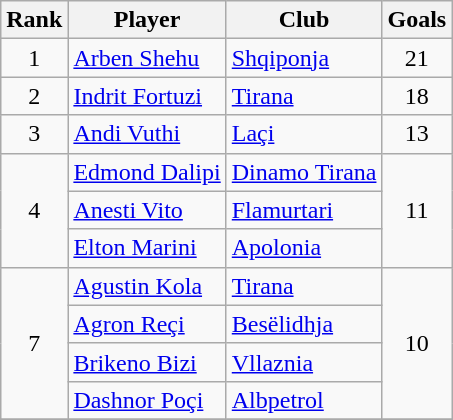<table class="wikitable" style="text-align:center">
<tr>
<th>Rank</th>
<th>Player</th>
<th>Club</th>
<th>Goals</th>
</tr>
<tr>
<td>1</td>
<td align="left"> <a href='#'>Arben Shehu</a></td>
<td align="left"><a href='#'>Shqiponja</a></td>
<td>21</td>
</tr>
<tr>
<td>2</td>
<td align="left"> <a href='#'>Indrit Fortuzi</a></td>
<td align="left"><a href='#'>Tirana</a></td>
<td>18</td>
</tr>
<tr>
<td>3</td>
<td align="left"> <a href='#'>Andi Vuthi</a></td>
<td align="left"><a href='#'>Laçi</a></td>
<td>13</td>
</tr>
<tr>
<td rowspan="3">4</td>
<td align="left"> <a href='#'>Edmond Dalipi</a></td>
<td align="left"><a href='#'>Dinamo Tirana</a></td>
<td rowspan="3">11</td>
</tr>
<tr>
<td align="left"> <a href='#'>Anesti Vito</a></td>
<td align="left"><a href='#'>Flamurtari</a></td>
</tr>
<tr>
<td align="left"> <a href='#'>Elton Marini</a></td>
<td align="left"><a href='#'>Apolonia</a></td>
</tr>
<tr>
<td rowspan="4">7</td>
<td align="left"> <a href='#'>Agustin Kola</a></td>
<td align="left"><a href='#'>Tirana</a></td>
<td rowspan="4">10</td>
</tr>
<tr>
<td align="left"> <a href='#'>Agron Reçi</a></td>
<td align="left"><a href='#'>Besëlidhja</a></td>
</tr>
<tr>
<td align="left"> <a href='#'>Brikeno Bizi</a></td>
<td align="left"><a href='#'>Vllaznia</a></td>
</tr>
<tr>
<td align="left"> <a href='#'>Dashnor Poçi</a></td>
<td align="left"><a href='#'>Albpetrol</a></td>
</tr>
<tr>
</tr>
</table>
